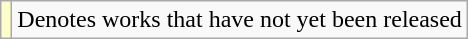<table class="wikitable">
<tr>
<td style="background:#FFFFCC;"></td>
<td>Denotes works that have not yet been released</td>
</tr>
</table>
